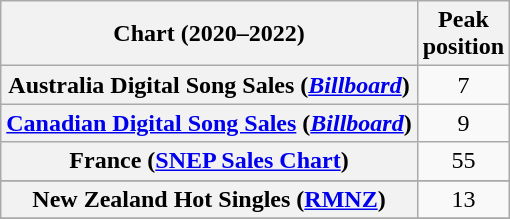<table class="wikitable sortable plainrowheaders" style="text-align:center">
<tr>
<th scope="col">Chart (2020–2022)</th>
<th scope="col">Peak<br>position</th>
</tr>
<tr>
<th scope="row">Australia Digital Song Sales (<em><a href='#'>Billboard</a></em>)</th>
<td>7</td>
</tr>
<tr>
<th scope="row"><a href='#'>Canadian Digital Song Sales</a> (<em><a href='#'>Billboard</a></em>)</th>
<td>9</td>
</tr>
<tr>
<th scope="row">France (<a href='#'>SNEP Sales Chart</a>)</th>
<td align="center">55</td>
</tr>
<tr>
</tr>
<tr>
</tr>
<tr>
<th scope="row">New Zealand Hot Singles (<a href='#'>RMNZ</a>)</th>
<td>13</td>
</tr>
<tr>
</tr>
<tr>
</tr>
<tr>
</tr>
<tr>
</tr>
<tr>
</tr>
</table>
